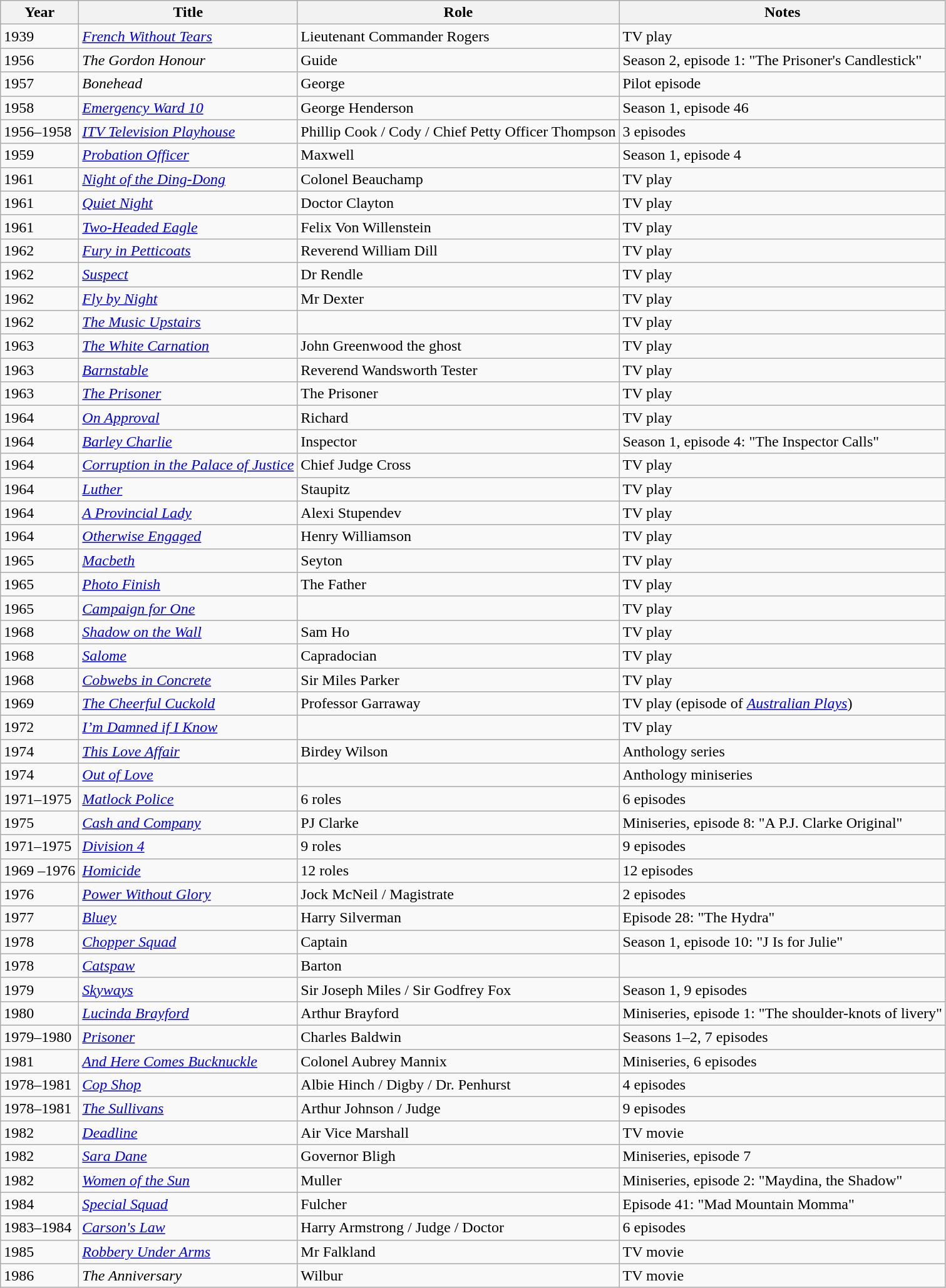<table class=wikitable>
<tr>
<th>Year</th>
<th>Title</th>
<th>Role</th>
<th>Notes</th>
</tr>
<tr>
<td>1939</td>
<td><em><a href='#'>French Without Tears</a></em></td>
<td>Lieutenant Commander Rogers</td>
<td>TV play</td>
</tr>
<tr>
<td>1956</td>
<td><em>The Gordon Honour</em></td>
<td>Guide</td>
<td>Season 2,  episode 1: "The Prisoner's Candlestick"</td>
</tr>
<tr>
<td>1957</td>
<td><em>Bonehead</em></td>
<td>George</td>
<td>Pilot episode</td>
</tr>
<tr>
<td>1958</td>
<td><em><a href='#'>Emergency Ward 10</a></em></td>
<td>George Henderson</td>
<td>Season 1, episode 46</td>
</tr>
<tr>
<td>1956–1958</td>
<td><em><a href='#'>ITV Television Playhouse</a></em></td>
<td>Phillip Cook / Cody / Chief Petty Officer Thompson</td>
<td>3 episodes</td>
</tr>
<tr>
<td>1959</td>
<td><em><a href='#'>Probation Officer</a></em></td>
<td>Maxwell</td>
<td>Season 1, episode 4</td>
</tr>
<tr>
<td>1961</td>
<td><em><a href='#'>Night of the Ding-Dong</a></em></td>
<td>Colonel Beauchamp</td>
<td>TV play</td>
</tr>
<tr>
<td>1961</td>
<td><em><a href='#'>Quiet Night</a></em></td>
<td>Doctor Clayton</td>
<td>TV play</td>
</tr>
<tr>
<td>1961</td>
<td><em><a href='#'>Two-Headed Eagle</a></em></td>
<td>Felix Von Willenstein</td>
<td>TV play</td>
</tr>
<tr>
<td>1962</td>
<td><em><a href='#'>Fury in Petticoats</a></em></td>
<td>Reverend William Dill</td>
<td>TV play</td>
</tr>
<tr>
<td>1962</td>
<td><em><a href='#'>Suspect</a></em></td>
<td>Dr Rendle</td>
<td>TV play</td>
</tr>
<tr>
<td>1962</td>
<td><em><a href='#'>Fly by Night</a></em></td>
<td>Mr Dexter</td>
<td>TV play</td>
</tr>
<tr>
<td>1962</td>
<td><em><a href='#'>The Music Upstairs</a></em></td>
<td></td>
<td>TV play</td>
</tr>
<tr>
<td>1963</td>
<td><em><a href='#'>The White Carnation</a></em></td>
<td>John Greenwood the ghost</td>
<td>TV play</td>
</tr>
<tr>
<td>1963</td>
<td><em><a href='#'>Barnstable</a></em></td>
<td>Reverend Wandsworth Tester</td>
<td>TV play</td>
</tr>
<tr>
<td>1963</td>
<td><em><a href='#'>The Prisoner</a></em></td>
<td>The Prisoner</td>
<td>TV play</td>
</tr>
<tr>
<td>1964</td>
<td><em><a href='#'>On Approval</a></em></td>
<td>Richard</td>
<td>TV play</td>
</tr>
<tr>
<td>1964</td>
<td><em><a href='#'>Barley Charlie</a></em></td>
<td>Inspector</td>
<td>Season 1, episode 4: "The Inspector Calls"</td>
</tr>
<tr>
<td>1964</td>
<td><em><a href='#'>Corruption in the Palace of Justice</a></em></td>
<td>Chief Judge Cross</td>
<td>TV play</td>
</tr>
<tr>
<td>1964</td>
<td><em><a href='#'>Luther</a></em></td>
<td>Staupitz</td>
<td>TV play</td>
</tr>
<tr>
<td>1964</td>
<td><em><a href='#'>A Provincial Lady</a></em></td>
<td>Alexi Stupendev</td>
<td>TV play</td>
</tr>
<tr>
<td>1964</td>
<td><em><a href='#'>Otherwise Engaged</a></em></td>
<td>Henry Williamson</td>
<td>TV play</td>
</tr>
<tr>
<td>1965</td>
<td><em><a href='#'>Macbeth</a></em></td>
<td>Seyton</td>
<td>TV play</td>
</tr>
<tr>
<td>1965</td>
<td><em><a href='#'>Photo Finish</a></em></td>
<td>The Father</td>
<td>TV play</td>
</tr>
<tr>
<td>1965</td>
<td><em><a href='#'>Campaign for One</a></em></td>
<td></td>
<td>TV play</td>
</tr>
<tr>
<td>1968</td>
<td><em><a href='#'>Shadow on the Wall</a></em></td>
<td>Sam Ho</td>
<td>TV play</td>
</tr>
<tr>
<td>1968</td>
<td><em><a href='#'>Salome</a></em></td>
<td>Capradocian</td>
<td>TV play</td>
</tr>
<tr>
<td>1968</td>
<td><em><a href='#'>Cobwebs in Concrete</a></em></td>
<td>Sir Miles Parker</td>
<td>TV play</td>
</tr>
<tr>
<td>1969</td>
<td><em><a href='#'>The Cheerful Cuckold</a></em></td>
<td>Professor Garraway</td>
<td>TV play (episode of <em><a href='#'>Australian Plays</a></em>)</td>
</tr>
<tr>
<td>1972</td>
<td><em><a href='#'>I’m Damned if I Know</a></em></td>
<td></td>
<td>TV play</td>
</tr>
<tr>
<td>1974</td>
<td><em><a href='#'>This Love Affair</a></em></td>
<td>Birdey Wilson</td>
<td>Anthology series</td>
</tr>
<tr>
<td>1974</td>
<td><em><a href='#'>Out of Love</a></em></td>
<td></td>
<td>Anthology miniseries</td>
</tr>
<tr>
<td>1971–1975</td>
<td><em><a href='#'>Matlock Police</a></em></td>
<td>6 roles</td>
<td>6 episodes</td>
</tr>
<tr>
<td>1975</td>
<td><em><a href='#'>Cash and Company</a></em></td>
<td>PJ Clarke</td>
<td>Miniseries, episode 8: "A P.J. Clarke Original"</td>
</tr>
<tr>
<td>1971–1975</td>
<td><em><a href='#'>Division 4</a></em></td>
<td>9 roles</td>
<td>9 episodes</td>
</tr>
<tr>
<td>1969 –1976</td>
<td><em><a href='#'>Homicide</a></em></td>
<td>12 roles</td>
<td>12 episodes</td>
</tr>
<tr>
<td>1976</td>
<td><em><a href='#'>Power Without Glory</a></em></td>
<td>Jock McNeil / Magistrate</td>
<td>2 episodes</td>
</tr>
<tr>
<td>1977</td>
<td><em><a href='#'>Bluey</a></em></td>
<td>Harry Silverman</td>
<td>Episode 28: "The Hydra"</td>
</tr>
<tr>
<td>1978</td>
<td><em><a href='#'>Chopper Squad</a></em></td>
<td>Captain</td>
<td>Season 1, episode 10: "J Is for Julie"</td>
</tr>
<tr>
<td>1978</td>
<td><em><a href='#'>Catspaw</a></em></td>
<td>Barton</td>
<td></td>
</tr>
<tr>
<td>1979</td>
<td><em><a href='#'>Skyways</a></em></td>
<td>Sir Joseph Miles / Sir Godfrey Fox</td>
<td>Season 1, 9 episodes</td>
</tr>
<tr>
<td>1980</td>
<td><em><a href='#'>Lucinda Brayford</a></em></td>
<td>Arthur Brayford</td>
<td>Miniseries, episode 1: "The shoulder-knots of livery"</td>
</tr>
<tr>
<td>1979–1980</td>
<td><em><a href='#'>Prisoner</a></em></td>
<td>Charles Baldwin</td>
<td>Seasons 1–2, 7 episodes</td>
</tr>
<tr>
<td>1981</td>
<td><em><a href='#'>And Here Comes Bucknuckle</a></em></td>
<td>Colonel Aubrey Mannix</td>
<td>Miniseries, 6 episodes</td>
</tr>
<tr>
<td>1978–1981</td>
<td><em><a href='#'>Cop Shop</a></em></td>
<td>Albie Hinch / Digby / Dr. Penhurst</td>
<td>4 episodes</td>
</tr>
<tr>
<td>1978–1981</td>
<td><em><a href='#'>The Sullivans</a></em></td>
<td>Arthur Johnson / Judge</td>
<td>9 episodes</td>
</tr>
<tr>
<td>1982</td>
<td><em><a href='#'>Deadline</a></em></td>
<td>Air Vice Marshall</td>
<td>TV movie</td>
</tr>
<tr>
<td>1982</td>
<td><em><a href='#'>Sara Dane</a></em></td>
<td>Governor Bligh</td>
<td>Miniseries, episode 7</td>
</tr>
<tr>
<td>1982</td>
<td><em><a href='#'>Women of the Sun</a></em></td>
<td>Muller</td>
<td>Miniseries, episode 2: "Maydina, the Shadow"</td>
</tr>
<tr>
<td>1984</td>
<td><em><a href='#'>Special Squad</a></em></td>
<td>Fulcher</td>
<td>Episode 41: "Mad Mountain Momma"</td>
</tr>
<tr>
<td>1983–1984</td>
<td><em><a href='#'>Carson's Law</a></em></td>
<td>Harry Armstrong / Judge / Doctor</td>
<td>6 episodes</td>
</tr>
<tr>
<td>1985</td>
<td><em><a href='#'>Robbery Under Arms</a></em></td>
<td>Mr Falkland</td>
<td>TV movie</td>
</tr>
<tr>
<td>1986</td>
<td><em>The Anniversary</em></td>
<td>Wilbur</td>
<td>TV movie</td>
</tr>
</table>
